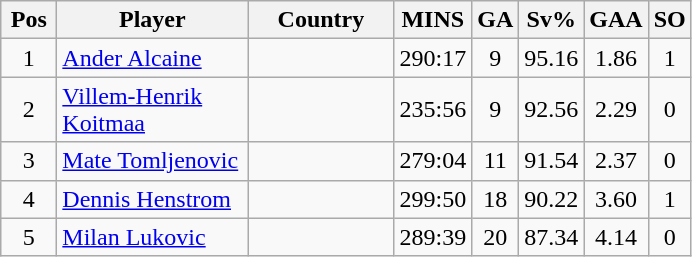<table class="wikitable sortable" style="text-align: center;">
<tr>
<th width=30>Pos</th>
<th width=120>Player</th>
<th width=90>Country</th>
<th width=20>MINS</th>
<th width=20>GA</th>
<th width=20>Sv%</th>
<th width=20>GAA</th>
<th width=20>SO</th>
</tr>
<tr>
<td>1</td>
<td align=left><a href='#'>Ander Alcaine</a></td>
<td align=left></td>
<td>290:17</td>
<td>9</td>
<td>95.16</td>
<td>1.86</td>
<td>1</td>
</tr>
<tr>
<td>2</td>
<td align=left><a href='#'>Villem-Henrik Koitmaa</a></td>
<td align=left></td>
<td>235:56</td>
<td>9</td>
<td>92.56</td>
<td>2.29</td>
<td>0</td>
</tr>
<tr>
<td>3</td>
<td align=left><a href='#'>Mate Tomljenovic</a></td>
<td align=left></td>
<td>279:04</td>
<td>11</td>
<td>91.54</td>
<td>2.37</td>
<td>0</td>
</tr>
<tr>
<td>4</td>
<td align=left><a href='#'>Dennis Henstrom</a></td>
<td align=left></td>
<td>299:50</td>
<td>18</td>
<td>90.22</td>
<td>3.60</td>
<td>1</td>
</tr>
<tr>
<td>5</td>
<td align=left><a href='#'>Milan Lukovic</a></td>
<td align=left></td>
<td>289:39</td>
<td>20</td>
<td>87.34</td>
<td>4.14</td>
<td>0</td>
</tr>
</table>
